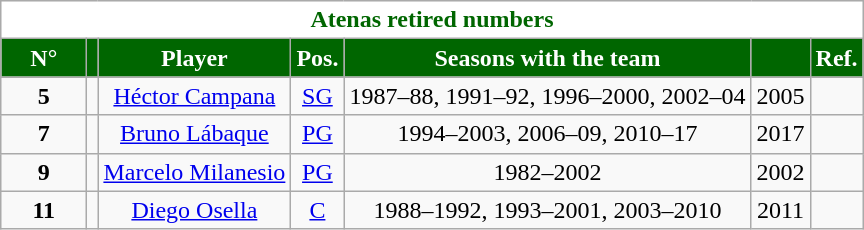<table class="wikitable sortable" style="text-align:center">
<tr>
<td colspan="7" style="background: white; color:#006600"><strong>Atenas retired numbers</strong></td>
</tr>
<tr>
<th style="background:#006600; color:white; width:50px">N°</th>
<th style="background:#006600; color:white"></th>
<th style="background:#006600; color:white">Player</th>
<th style="background:#006600; color:white">Pos.</th>
<th style="background:#006600; color:white">Seasons with the team</th>
<th style="background:#006600; color:white"></th>
<th style="background:#006600; color:white">Ref.</th>
</tr>
<tr>
<td><strong>5</strong></td>
<td></td>
<td><a href='#'>Héctor Campana</a></td>
<td><a href='#'>SG</a></td>
<td>1987–88, 1991–92, 1996–2000, 2002–04</td>
<td>2005</td>
<td></td>
</tr>
<tr>
<td><strong>7</strong></td>
<td></td>
<td><a href='#'>Bruno Lábaque</a></td>
<td><a href='#'>PG</a></td>
<td>1994–2003, 2006–09, 2010–17</td>
<td>2017</td>
<td></td>
</tr>
<tr>
<td><strong>9</strong></td>
<td></td>
<td><a href='#'>Marcelo Milanesio</a></td>
<td><a href='#'>PG</a></td>
<td>1982–2002</td>
<td>2002</td>
<td></td>
</tr>
<tr>
<td><strong>11</strong></td>
<td></td>
<td><a href='#'>Diego Osella</a></td>
<td><a href='#'>C</a></td>
<td>1988–1992, 1993–2001, 2003–2010</td>
<td>2011</td>
<td align="center"></td>
</tr>
</table>
